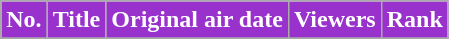<table class="wikitable plainrowheaders">
<tr>
<th scope="col" style="background-color: #9932cc; color: #FFFFFF;">No.</th>
<th scope="col" style="background-color: #9932cc; color: #FFFFFF;">Title</th>
<th scope="col" style="background-color: #9932cc; color: #FFFFFF;">Original air date</th>
<th scope="col" style="background-color: #9932cc; color: #FFFFFF;">Viewers</th>
<th scope="col" style="background-color: #9932cc; color: #FFFFFF;">Rank<br><small></small></th>
</tr>
<tr>
</tr>
</table>
